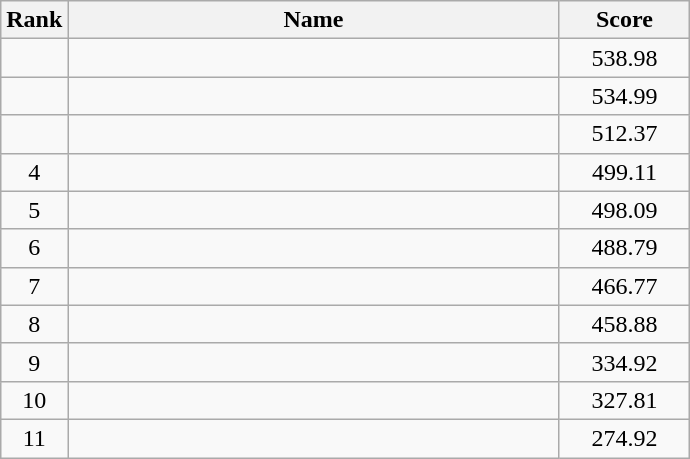<table class="wikitable">
<tr>
<th>Rank</th>
<th align="center" style="width: 20em">Name</th>
<th align="center" style="width: 5em">Score</th>
</tr>
<tr>
<td align="center"></td>
<td></td>
<td align="center">538.98</td>
</tr>
<tr>
<td align="center"></td>
<td></td>
<td align="center">534.99</td>
</tr>
<tr>
<td align="center"></td>
<td></td>
<td align="center">512.37</td>
</tr>
<tr>
<td align="center">4</td>
<td></td>
<td align="center">499.11</td>
</tr>
<tr>
<td align="center">5</td>
<td></td>
<td align="center">498.09</td>
</tr>
<tr>
<td align="center">6</td>
<td></td>
<td align="center">488.79</td>
</tr>
<tr>
<td align="center">7</td>
<td></td>
<td align="center">466.77</td>
</tr>
<tr>
<td align="center">8</td>
<td></td>
<td align="center">458.88</td>
</tr>
<tr>
<td align="center">9</td>
<td></td>
<td align="center">334.92</td>
</tr>
<tr>
<td align="center">10</td>
<td></td>
<td align="center">327.81</td>
</tr>
<tr>
<td align="center">11</td>
<td></td>
<td align="center">274.92</td>
</tr>
</table>
